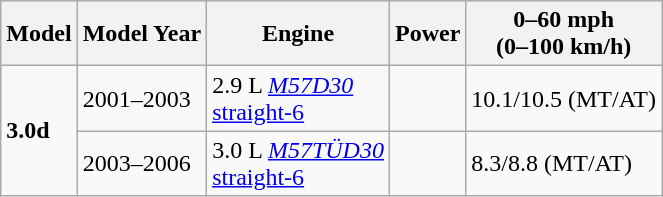<table class="wikitable sortable">
<tr>
<th>Model</th>
<th>Model Year</th>
<th>Engine</th>
<th>Power</th>
<th>0–60 mph <br> (0–100 km/h)</th>
</tr>
<tr>
<td rowspan="2"><strong>3.0d</strong></td>
<td>2001–2003</td>
<td>2.9 L <em><a href='#'>M57D30</a></em> <br> <a href='#'>straight-6</a></td>
<td></td>
<td>10.1/10.5 (MT/AT)</td>
</tr>
<tr>
<td>2003–2006</td>
<td>3.0 L <em><a href='#'>M57TÜD30</a></em> <br> <a href='#'>straight-6</a></td>
<td></td>
<td>8.3/8.8 (MT/AT)</td>
</tr>
</table>
